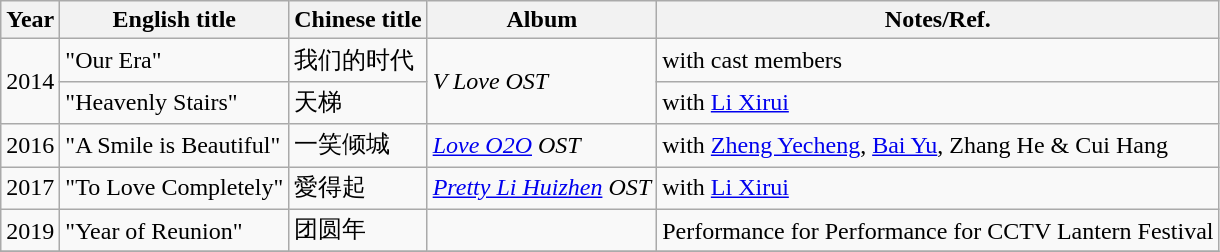<table class="wikitable">
<tr>
<th>Year</th>
<th>English title</th>
<th>Chinese title</th>
<th>Album</th>
<th>Notes/Ref.</th>
</tr>
<tr>
<td rowspan=2>2014</td>
<td>"Our Era"</td>
<td>我们的时代</td>
<td rowspan=2><em>V Love OST</em></td>
<td>with cast members</td>
</tr>
<tr>
<td>"Heavenly Stairs"</td>
<td>天梯</td>
<td>with <a href='#'>Li Xirui</a></td>
</tr>
<tr>
<td>2016</td>
<td>"A Smile is Beautiful"</td>
<td>一笑倾城</td>
<td><em><a href='#'>Love O2O</a> OST</em></td>
<td>with <a href='#'>Zheng Yecheng</a>, <a href='#'>Bai Yu</a>, Zhang He & Cui Hang</td>
</tr>
<tr>
<td>2017</td>
<td>"To Love Completely"</td>
<td>愛得起</td>
<td><em><a href='#'>Pretty Li Huizhen</a> OST</em></td>
<td>with <a href='#'>Li Xirui</a></td>
</tr>
<tr>
<td>2019</td>
<td>"Year of Reunion"</td>
<td>团圆年</td>
<td></td>
<td>Performance for Performance for CCTV Lantern Festival</td>
</tr>
<tr>
</tr>
</table>
